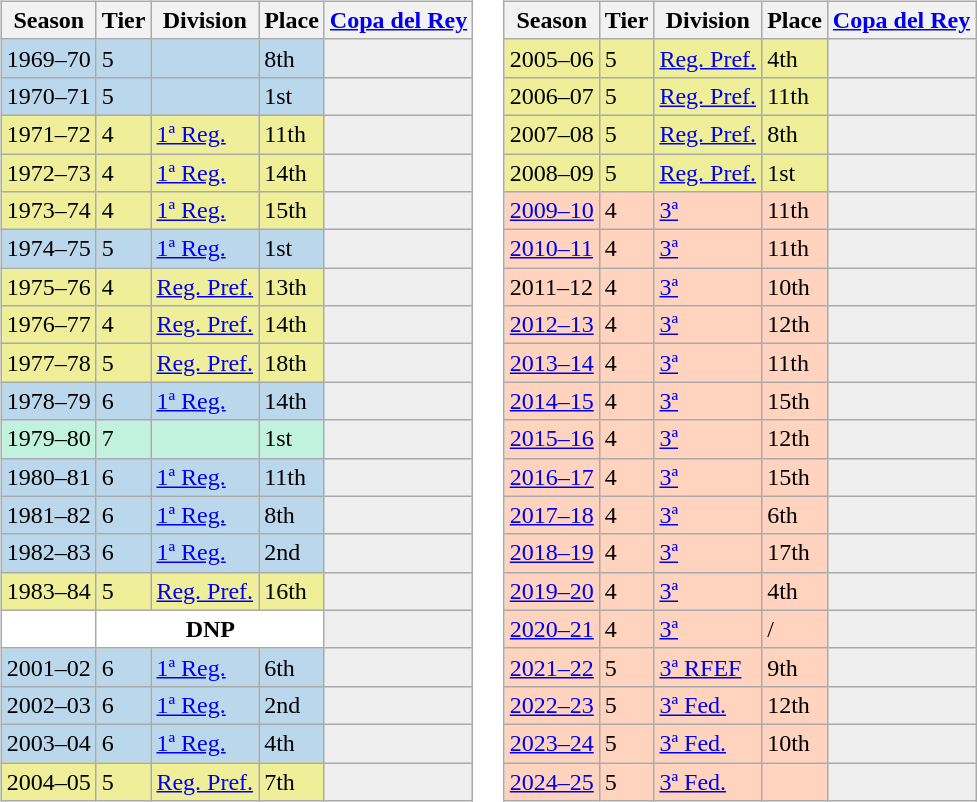<table>
<tr>
<td valign="top" width=0%><br><table class="wikitable">
<tr style="background:#f0f6fa;">
<th>Season</th>
<th>Tier</th>
<th>Division</th>
<th>Place</th>
<th><a href='#'>Copa del Rey</a></th>
</tr>
<tr>
<td style="background:#BBD7EC;">1969–70</td>
<td style="background:#BBD7EC;">5</td>
<td style="background:#BBD7EC;"></td>
<td style="background:#BBD7EC;">8th</td>
<th style="background:#efefef;"></th>
</tr>
<tr>
<td style="background:#BBD7EC;">1970–71</td>
<td style="background:#BBD7EC;">5</td>
<td style="background:#BBD7EC;"></td>
<td style="background:#BBD7EC;">1st</td>
<th style="background:#efefef;"></th>
</tr>
<tr>
<td style="background:#EFEF99;">1971–72</td>
<td style="background:#EFEF99;">4</td>
<td style="background:#EFEF99;"><a href='#'>1ª Reg.</a></td>
<td style="background:#EFEF99;">11th</td>
<th style="background:#efefef;"></th>
</tr>
<tr>
<td style="background:#EFEF99;">1972–73</td>
<td style="background:#EFEF99;">4</td>
<td style="background:#EFEF99;"><a href='#'>1ª Reg.</a></td>
<td style="background:#EFEF99;">14th</td>
<th style="background:#efefef;"></th>
</tr>
<tr>
<td style="background:#EFEF99;">1973–74</td>
<td style="background:#EFEF99;">4</td>
<td style="background:#EFEF99;"><a href='#'>1ª Reg.</a></td>
<td style="background:#EFEF99;">15th</td>
<th style="background:#efefef;"></th>
</tr>
<tr>
<td style="background:#BBD7EC;">1974–75</td>
<td style="background:#BBD7EC;">5</td>
<td style="background:#BBD7EC;"><a href='#'>1ª Reg.</a></td>
<td style="background:#BBD7EC;">1st</td>
<th style="background:#efefef;"></th>
</tr>
<tr>
<td style="background:#EFEF99;">1975–76</td>
<td style="background:#EFEF99;">4</td>
<td style="background:#EFEF99;"><a href='#'>Reg. Pref.</a></td>
<td style="background:#EFEF99;">13th</td>
<th style="background:#efefef;"></th>
</tr>
<tr>
<td style="background:#EFEF99;">1976–77</td>
<td style="background:#EFEF99;">4</td>
<td style="background:#EFEF99;"><a href='#'>Reg. Pref.</a></td>
<td style="background:#EFEF99;">14th</td>
<th style="background:#efefef;"></th>
</tr>
<tr>
<td style="background:#EFEF99;">1977–78</td>
<td style="background:#EFEF99;">5</td>
<td style="background:#EFEF99;"><a href='#'>Reg. Pref.</a></td>
<td style="background:#EFEF99;">18th</td>
<th style="background:#efefef;"></th>
</tr>
<tr>
<td style="background:#BBD7EC;">1978–79</td>
<td style="background:#BBD7EC;">6</td>
<td style="background:#BBD7EC;"><a href='#'>1ª Reg.</a></td>
<td style="background:#BBD7EC;">14th</td>
<th style="background:#efefef;"></th>
</tr>
<tr>
<td style="background:#C0F2DF;">1979–80</td>
<td style="background:#C0F2DF;">7</td>
<td style="background:#C0F2DF;"></td>
<td style="background:#C0F2DF;">1st</td>
<th style="background:#efefef;"></th>
</tr>
<tr>
<td style="background:#BBD7EC;">1980–81</td>
<td style="background:#BBD7EC;">6</td>
<td style="background:#BBD7EC;"><a href='#'>1ª Reg.</a></td>
<td style="background:#BBD7EC;">11th</td>
<th style="background:#efefef;"></th>
</tr>
<tr>
<td style="background:#BBD7EC;">1981–82</td>
<td style="background:#BBD7EC;">6</td>
<td style="background:#BBD7EC;"><a href='#'>1ª Reg.</a></td>
<td style="background:#BBD7EC;">8th</td>
<th style="background:#efefef;"></th>
</tr>
<tr>
<td style="background:#BBD7EC;">1982–83</td>
<td style="background:#BBD7EC;">6</td>
<td style="background:#BBD7EC;"><a href='#'>1ª Reg.</a></td>
<td style="background:#BBD7EC;">2nd</td>
<th style="background:#efefef;"></th>
</tr>
<tr>
<td style="background:#EFEF99;">1983–84</td>
<td style="background:#EFEF99;">5</td>
<td style="background:#EFEF99;"><a href='#'>Reg. Pref.</a></td>
<td style="background:#EFEF99;">16th</td>
<th style="background:#efefef;"></th>
</tr>
<tr>
<td style="background:#FFFFFF;"></td>
<th style="background:#FFFFFF;" colspan="3">DNP</th>
<th style="background:#efefef;"></th>
</tr>
<tr>
<td style="background:#BBD7EC;">2001–02</td>
<td style="background:#BBD7EC;">6</td>
<td style="background:#BBD7EC;"><a href='#'>1ª Reg.</a></td>
<td style="background:#BBD7EC;">6th</td>
<th style="background:#efefef;"></th>
</tr>
<tr>
<td style="background:#BBD7EC;">2002–03</td>
<td style="background:#BBD7EC;">6</td>
<td style="background:#BBD7EC;"><a href='#'>1ª Reg.</a></td>
<td style="background:#BBD7EC;">2nd</td>
<th style="background:#efefef;"></th>
</tr>
<tr>
<td style="background:#BBD7EC;">2003–04</td>
<td style="background:#BBD7EC;">6</td>
<td style="background:#BBD7EC;"><a href='#'>1ª Reg.</a></td>
<td style="background:#BBD7EC;">4th</td>
<th style="background:#efefef;"></th>
</tr>
<tr>
<td style="background:#EFEF99;">2004–05</td>
<td style="background:#EFEF99;">5</td>
<td style="background:#EFEF99;"><a href='#'>Reg. Pref.</a></td>
<td style="background:#EFEF99;">7th</td>
<th style="background:#efefef;"></th>
</tr>
</table>
</td>
<td valign="top" width=0%><br><table class="wikitable">
<tr style="background:#f0f6fa;">
<th>Season</th>
<th>Tier</th>
<th>Division</th>
<th>Place</th>
<th><a href='#'>Copa del Rey</a></th>
</tr>
<tr>
<td style="background:#EFEF99;">2005–06</td>
<td style="background:#EFEF99;">5</td>
<td style="background:#EFEF99;"><a href='#'>Reg. Pref.</a></td>
<td style="background:#EFEF99;">4th</td>
<th style="background:#efefef;"></th>
</tr>
<tr>
<td style="background:#EFEF99;">2006–07</td>
<td style="background:#EFEF99;">5</td>
<td style="background:#EFEF99;"><a href='#'>Reg. Pref.</a></td>
<td style="background:#EFEF99;">11th</td>
<th style="background:#efefef;"></th>
</tr>
<tr>
<td style="background:#EFEF99;">2007–08</td>
<td style="background:#EFEF99;">5</td>
<td style="background:#EFEF99;"><a href='#'>Reg. Pref.</a></td>
<td style="background:#EFEF99;">8th</td>
<th style="background:#efefef;"></th>
</tr>
<tr>
<td style="background:#EFEF99;">2008–09</td>
<td style="background:#EFEF99;">5</td>
<td style="background:#EFEF99;"><a href='#'>Reg. Pref.</a></td>
<td style="background:#EFEF99;">1st</td>
<th style="background:#efefef;"></th>
</tr>
<tr>
<td style="background:#FFD3BD;"><a href='#'>2009–10</a></td>
<td style="background:#FFD3BD;">4</td>
<td style="background:#FFD3BD;"><a href='#'>3ª</a></td>
<td style="background:#FFD3BD;">11th</td>
<td style="background:#efefef;"></td>
</tr>
<tr>
<td style="background:#FFD3BD;"><a href='#'>2010–11</a></td>
<td style="background:#FFD3BD;">4</td>
<td style="background:#FFD3BD;"><a href='#'>3ª</a></td>
<td style="background:#FFD3BD;">11th</td>
<td style="background:#efefef;"></td>
</tr>
<tr>
<td style="background:#FFD3BD;">2011–12</td>
<td style="background:#FFD3BD;">4</td>
<td style="background:#FFD3BD;"><a href='#'>3ª</a></td>
<td style="background:#FFD3BD;">10th</td>
<td style="background:#efefef;"></td>
</tr>
<tr>
<td style="background:#FFD3BD;"><a href='#'>2012–13</a></td>
<td style="background:#FFD3BD;">4</td>
<td style="background:#FFD3BD;"><a href='#'>3ª</a></td>
<td style="background:#FFD3BD;">12th</td>
<td style="background:#efefef;"></td>
</tr>
<tr>
<td style="background:#FFD3BD;"><a href='#'>2013–14</a></td>
<td style="background:#FFD3BD;">4</td>
<td style="background:#FFD3BD;"><a href='#'>3ª</a></td>
<td style="background:#FFD3BD;">11th</td>
<td style="background:#efefef;"></td>
</tr>
<tr>
<td style="background:#FFD3BD;"><a href='#'>2014–15</a></td>
<td style="background:#FFD3BD;">4</td>
<td style="background:#FFD3BD;"><a href='#'>3ª</a></td>
<td style="background:#FFD3BD;">15th</td>
<td style="background:#efefef;"></td>
</tr>
<tr>
<td style="background:#FFD3BD;"><a href='#'>2015–16</a></td>
<td style="background:#FFD3BD;">4</td>
<td style="background:#FFD3BD;"><a href='#'>3ª</a></td>
<td style="background:#FFD3BD;">12th</td>
<td style="background:#efefef;"></td>
</tr>
<tr>
<td style="background:#FFD3BD;"><a href='#'>2016–17</a></td>
<td style="background:#FFD3BD;">4</td>
<td style="background:#FFD3BD;"><a href='#'>3ª</a></td>
<td style="background:#FFD3BD;">15th</td>
<td style="background:#efefef;"></td>
</tr>
<tr>
<td style="background:#FFD3BD;"><a href='#'>2017–18</a></td>
<td style="background:#FFD3BD;">4</td>
<td style="background:#FFD3BD;"><a href='#'>3ª</a></td>
<td style="background:#FFD3BD;">6th</td>
<td style="background:#efefef;"></td>
</tr>
<tr>
<td style="background:#FFD3BD;"><a href='#'>2018–19</a></td>
<td style="background:#FFD3BD;">4</td>
<td style="background:#FFD3BD;"><a href='#'>3ª</a></td>
<td style="background:#FFD3BD;">17th</td>
<td style="background:#efefef;"></td>
</tr>
<tr>
<td style="background:#FFD3BD;"><a href='#'>2019–20</a></td>
<td style="background:#FFD3BD;">4</td>
<td style="background:#FFD3BD;"><a href='#'>3ª</a></td>
<td style="background:#FFD3BD;">4th</td>
<td style="background:#efefef;"></td>
</tr>
<tr>
<td style="background:#FFD3BD;"><a href='#'>2020–21</a></td>
<td style="background:#FFD3BD;">4</td>
<td style="background:#FFD3BD;"><a href='#'>3ª</a></td>
<td style="background:#FFD3BD;"> / </td>
<td style="background:#efefef;"></td>
</tr>
<tr>
<td style="background:#FFD3BD;"><a href='#'>2021–22</a></td>
<td style="background:#FFD3BD;">5</td>
<td style="background:#FFD3BD;"><a href='#'>3ª RFEF</a></td>
<td style="background:#FFD3BD;">9th</td>
<td style="background:#efefef;"></td>
</tr>
<tr>
<td style="background:#FFD3BD;"><a href='#'>2022–23</a></td>
<td style="background:#FFD3BD;">5</td>
<td style="background:#FFD3BD;"><a href='#'>3ª Fed.</a></td>
<td style="background:#FFD3BD;">12th</td>
<td style="background:#efefef;"></td>
</tr>
<tr>
<td style="background:#FFD3BD;"><a href='#'>2023–24</a></td>
<td style="background:#FFD3BD;">5</td>
<td style="background:#FFD3BD;"><a href='#'>3ª Fed.</a></td>
<td style="background:#FFD3BD;">10th</td>
<td style="background:#efefef;"></td>
</tr>
<tr>
<td style="background:#FFD3BD;"><a href='#'>2024–25</a></td>
<td style="background:#FFD3BD;">5</td>
<td style="background:#FFD3BD;"><a href='#'>3ª Fed.</a></td>
<td style="background:#FFD3BD;"></td>
<td style="background:#efefef;"></td>
</tr>
</table>
</td>
</tr>
</table>
